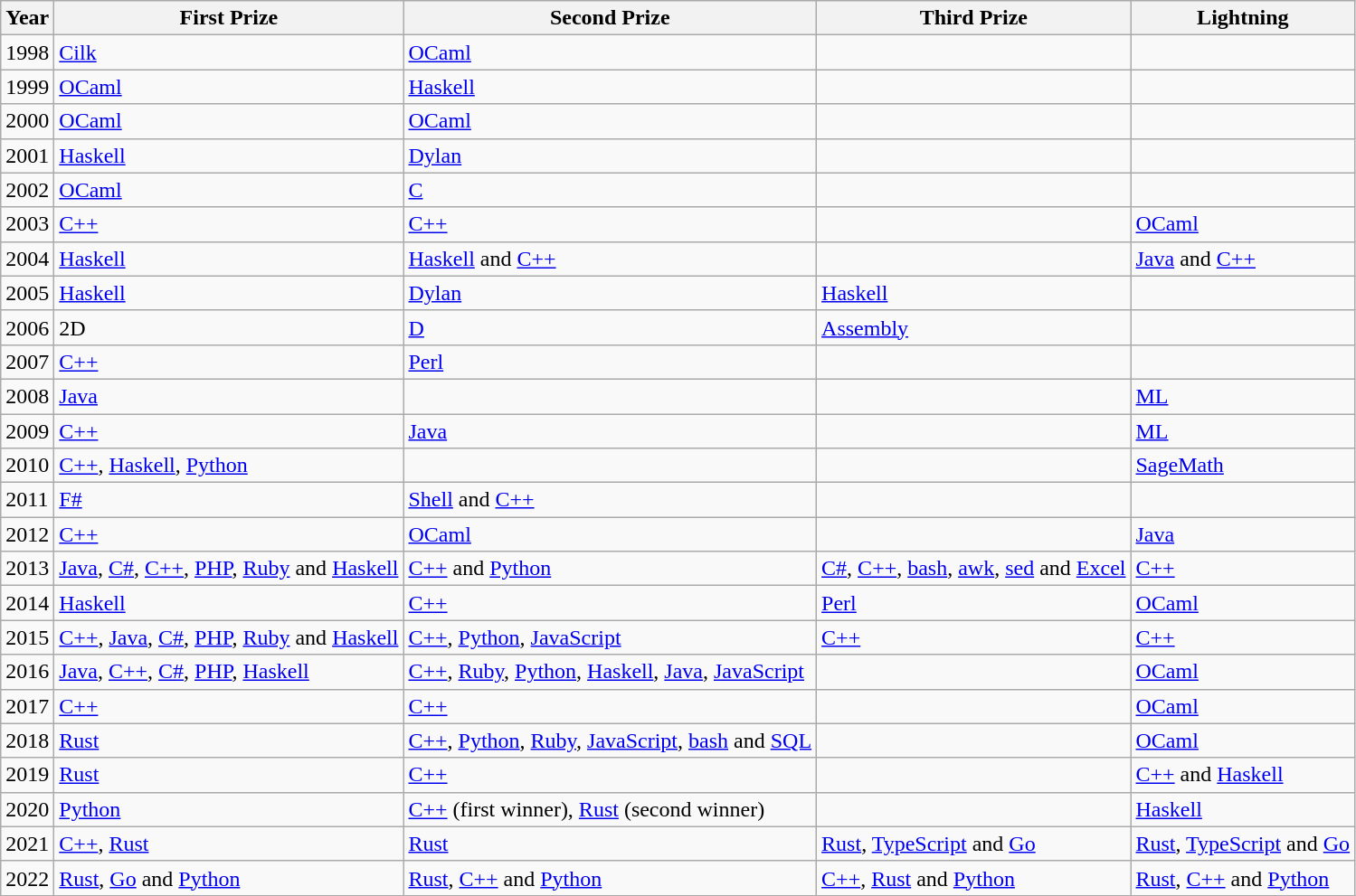<table class="wikitable">
<tr>
<th>Year</th>
<th>First Prize</th>
<th>Second Prize</th>
<th>Third Prize</th>
<th>Lightning</th>
</tr>
<tr>
<td>1998</td>
<td><a href='#'>Cilk</a></td>
<td><a href='#'>OCaml</a></td>
<td></td>
<td></td>
</tr>
<tr>
<td>1999</td>
<td><a href='#'>OCaml</a></td>
<td><a href='#'>Haskell</a></td>
<td></td>
<td></td>
</tr>
<tr>
<td>2000</td>
<td><a href='#'>OCaml</a></td>
<td><a href='#'>OCaml</a></td>
<td></td>
<td></td>
</tr>
<tr>
<td>2001</td>
<td><a href='#'>Haskell</a></td>
<td><a href='#'>Dylan</a></td>
<td></td>
<td></td>
</tr>
<tr>
<td>2002</td>
<td><a href='#'>OCaml</a></td>
<td><a href='#'>C</a></td>
<td></td>
<td></td>
</tr>
<tr>
<td>2003</td>
<td><a href='#'>C++</a></td>
<td><a href='#'>C++</a></td>
<td></td>
<td><a href='#'>OCaml</a></td>
</tr>
<tr>
<td>2004</td>
<td><a href='#'>Haskell</a></td>
<td><a href='#'>Haskell</a> and <a href='#'>C++</a></td>
<td></td>
<td><a href='#'>Java</a> and <a href='#'>C++</a></td>
</tr>
<tr>
<td>2005</td>
<td><a href='#'>Haskell</a></td>
<td><a href='#'>Dylan</a></td>
<td><a href='#'>Haskell</a></td>
<td></td>
</tr>
<tr>
<td>2006</td>
<td>2D</td>
<td><a href='#'>D</a></td>
<td><a href='#'>Assembly</a></td>
<td></td>
</tr>
<tr>
<td>2007</td>
<td><a href='#'>C++</a></td>
<td><a href='#'>Perl</a></td>
<td></td>
<td></td>
</tr>
<tr>
<td>2008</td>
<td><a href='#'>Java</a></td>
<td></td>
<td></td>
<td><a href='#'>ML</a></td>
</tr>
<tr>
<td>2009</td>
<td><a href='#'>C++</a></td>
<td><a href='#'>Java</a></td>
<td></td>
<td><a href='#'>ML</a></td>
</tr>
<tr>
<td>2010</td>
<td><a href='#'>C++</a>, <a href='#'>Haskell</a>, <a href='#'>Python</a></td>
<td></td>
<td></td>
<td><a href='#'>SageMath</a></td>
</tr>
<tr>
<td>2011</td>
<td><a href='#'>F#</a></td>
<td><a href='#'>Shell</a> and <a href='#'>C++</a></td>
<td></td>
<td></td>
</tr>
<tr>
<td>2012</td>
<td><a href='#'>C++</a></td>
<td><a href='#'>OCaml</a></td>
<td></td>
<td><a href='#'>Java</a></td>
</tr>
<tr>
<td>2013</td>
<td><a href='#'>Java</a>, <a href='#'>C#</a>, <a href='#'>C++</a>, <a href='#'>PHP</a>, <a href='#'>Ruby</a> and <a href='#'>Haskell</a></td>
<td><a href='#'>C++</a> and <a href='#'>Python</a></td>
<td><a href='#'>C#</a>, <a href='#'>C++</a>, <a href='#'>bash</a>, <a href='#'>awk</a>, <a href='#'>sed</a> and <a href='#'>Excel</a></td>
<td><a href='#'>C++</a></td>
</tr>
<tr>
<td>2014</td>
<td><a href='#'>Haskell</a></td>
<td><a href='#'>C++</a></td>
<td><a href='#'>Perl</a></td>
<td><a href='#'>OCaml</a></td>
</tr>
<tr>
<td>2015</td>
<td><a href='#'>C++</a>, <a href='#'>Java</a>, <a href='#'>C#</a>, <a href='#'>PHP</a>, <a href='#'>Ruby</a> and <a href='#'>Haskell</a></td>
<td><a href='#'>C++</a>, <a href='#'>Python</a>, <a href='#'>JavaScript</a></td>
<td><a href='#'>C++</a></td>
<td><a href='#'>C++</a></td>
</tr>
<tr>
<td>2016</td>
<td><a href='#'>Java</a>, <a href='#'>C++</a>, <a href='#'>C#</a>, <a href='#'>PHP</a>, <a href='#'>Haskell</a></td>
<td><a href='#'>C++</a>, <a href='#'>Ruby</a>, <a href='#'>Python</a>, <a href='#'>Haskell</a>, <a href='#'>Java</a>, <a href='#'>JavaScript</a></td>
<td></td>
<td><a href='#'>OCaml</a></td>
</tr>
<tr>
<td>2017</td>
<td><a href='#'>C++</a></td>
<td><a href='#'>C++</a></td>
<td></td>
<td><a href='#'>OCaml</a></td>
</tr>
<tr>
<td>2018</td>
<td><a href='#'>Rust</a></td>
<td><a href='#'>C++</a>, <a href='#'>Python</a>, <a href='#'>Ruby</a>, <a href='#'>JavaScript</a>, <a href='#'>bash</a> and <a href='#'>SQL</a></td>
<td></td>
<td><a href='#'>OCaml</a></td>
</tr>
<tr>
<td>2019</td>
<td><a href='#'>Rust</a></td>
<td><a href='#'>C++</a></td>
<td></td>
<td><a href='#'>C++</a> and <a href='#'>Haskell</a></td>
</tr>
<tr>
<td>2020</td>
<td><a href='#'>Python</a></td>
<td><a href='#'>C++</a> (first winner), <a href='#'>Rust</a> (second winner)</td>
<td></td>
<td><a href='#'>Haskell</a></td>
</tr>
<tr>
<td>2021</td>
<td><a href='#'>C++</a>, <a href='#'>Rust</a></td>
<td><a href='#'>Rust</a></td>
<td><a href='#'>Rust</a>, <a href='#'>TypeScript</a> and <a href='#'>Go</a></td>
<td><a href='#'>Rust</a>, <a href='#'>TypeScript</a> and <a href='#'>Go</a></td>
</tr>
<tr>
<td>2022</td>
<td><a href='#'>Rust</a>, <a href='#'>Go</a> and <a href='#'>Python</a></td>
<td><a href='#'>Rust</a>, <a href='#'>C++</a> and <a href='#'>Python</a></td>
<td><a href='#'>C++</a>, <a href='#'>Rust</a> and <a href='#'>Python</a></td>
<td><a href='#'>Rust</a>, <a href='#'>C++</a> and <a href='#'>Python</a></td>
</tr>
</table>
